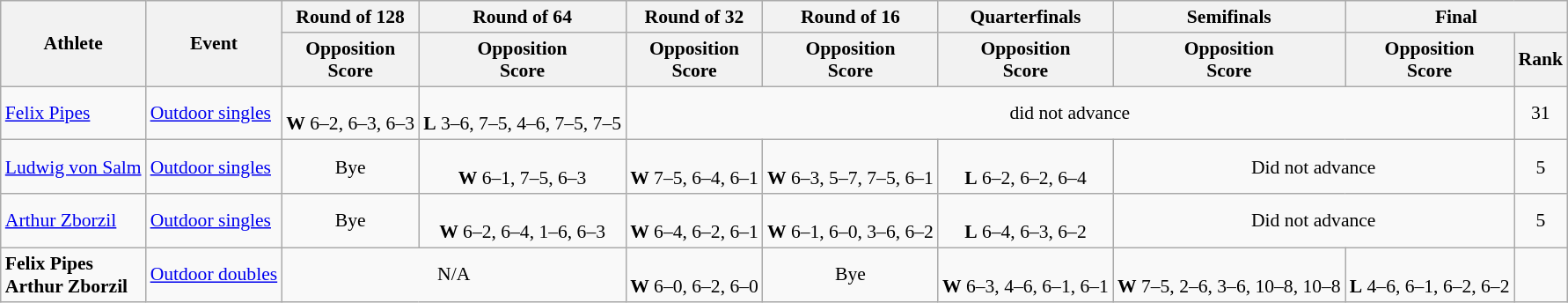<table class=wikitable style="font-size:90%">
<tr>
<th rowspan="2">Athlete</th>
<th rowspan="2">Event</th>
<th>Round of 128</th>
<th>Round of 64</th>
<th>Round of 32</th>
<th>Round of 16</th>
<th>Quarterfinals</th>
<th>Semifinals</th>
<th colspan="2">Final</th>
</tr>
<tr>
<th>Opposition<br>Score</th>
<th>Opposition<br>Score</th>
<th>Opposition<br>Score</th>
<th>Opposition<br>Score</th>
<th>Opposition<br>Score</th>
<th>Opposition<br>Score</th>
<th>Opposition<br>Score</th>
<th>Rank</th>
</tr>
<tr>
<td><a href='#'>Felix Pipes</a></td>
<td><a href='#'>Outdoor singles</a></td>
<td align=center> <br> <strong>W</strong> 6–2, 6–3, 6–3</td>
<td align=center> <br> <strong>L</strong> 3–6, 7–5, 4–6, 7–5, 7–5</td>
<td align=center colspan=5>did not advance</td>
<td align=center>31</td>
</tr>
<tr>
<td><a href='#'>Ludwig von Salm</a></td>
<td><a href='#'>Outdoor singles</a></td>
<td align=center>Bye</td>
<td align=center> <br> <strong>W</strong> 6–1, 7–5, 6–3</td>
<td align=center> <br> <strong>W</strong> 7–5, 6–4, 6–1</td>
<td align=center> <br> <strong>W</strong> 6–3, 5–7, 7–5, 6–1</td>
<td align=center> <br> <strong>L</strong> 6–2, 6–2, 6–4</td>
<td align=center colspan=2>Did not advance</td>
<td align=center>5</td>
</tr>
<tr>
<td><a href='#'>Arthur Zborzil</a></td>
<td><a href='#'>Outdoor singles</a></td>
<td align=center>Bye</td>
<td align=center> <br> <strong>W</strong> 6–2, 6–4, 1–6, 6–3</td>
<td align=center> <br> <strong>W</strong> 6–4, 6–2, 6–1</td>
<td align=center> <br> <strong>W</strong> 6–1, 6–0, 3–6, 6–2</td>
<td align=center> <br> <strong>L</strong> 6–4, 6–3, 6–2</td>
<td align=center colspan=2>Did not advance</td>
<td align=center>5</td>
</tr>
<tr>
<td><strong>Felix Pipes <br> Arthur Zborzil</strong></td>
<td><a href='#'>Outdoor doubles</a></td>
<td align=center colspan=2>N/A</td>
<td align=center> <br> <strong>W</strong> 6–0, 6–2, 6–0</td>
<td align=center>Bye</td>
<td align=center> <br> <strong>W</strong> 6–3, 4–6, 6–1, 6–1</td>
<td align=center> <br> <strong>W</strong> 7–5, 2–6, 3–6, 10–8, 10–8</td>
<td align=center> <br> <strong>L</strong> 4–6, 6–1, 6–2, 6–2</td>
<td align=center></td>
</tr>
</table>
